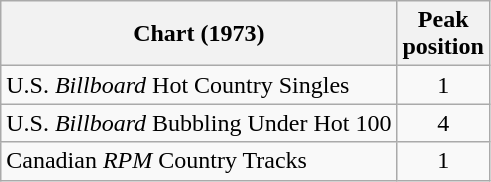<table class="wikitable sortable">
<tr>
<th>Chart (1973)</th>
<th>Peak<br>position</th>
</tr>
<tr>
<td>U.S. <em>Billboard</em> Hot Country Singles</td>
<td align="center">1</td>
</tr>
<tr>
<td>U.S. <em>Billboard</em> Bubbling Under Hot 100</td>
<td align="center">4</td>
</tr>
<tr>
<td>Canadian <em>RPM</em> Country Tracks</td>
<td align="center">1</td>
</tr>
</table>
